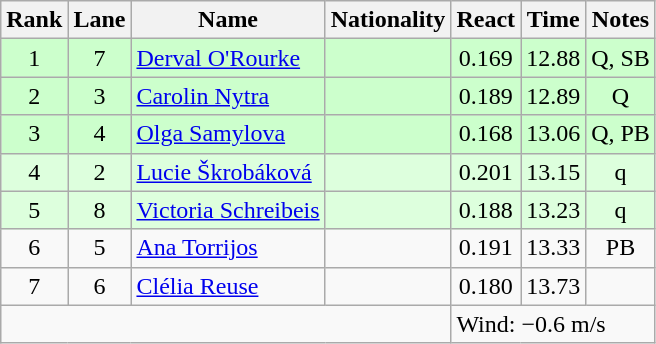<table class="wikitable sortable" style="text-align:center">
<tr>
<th>Rank</th>
<th>Lane</th>
<th>Name</th>
<th>Nationality</th>
<th>React</th>
<th>Time</th>
<th>Notes</th>
</tr>
<tr bgcolor=ccffcc>
<td>1</td>
<td>7</td>
<td align="left"><a href='#'>Derval O'Rourke</a></td>
<td align=left></td>
<td>0.169</td>
<td>12.88</td>
<td>Q, SB</td>
</tr>
<tr bgcolor=ccffcc>
<td>2</td>
<td>3</td>
<td align="left"><a href='#'>Carolin Nytra</a></td>
<td align=left></td>
<td>0.189</td>
<td>12.89</td>
<td>Q</td>
</tr>
<tr bgcolor=ccffcc>
<td>3</td>
<td>4</td>
<td align="left"><a href='#'>Olga Samylova</a></td>
<td align=left></td>
<td>0.168</td>
<td>13.06</td>
<td>Q, PB</td>
</tr>
<tr bgcolor=ddffdd>
<td>4</td>
<td>2</td>
<td align="left"><a href='#'>Lucie Škrobáková</a></td>
<td align=left></td>
<td>0.201</td>
<td>13.15</td>
<td>q</td>
</tr>
<tr bgcolor=ddffdd>
<td>5</td>
<td>8</td>
<td align="left"><a href='#'>Victoria Schreibeis</a></td>
<td align=left></td>
<td>0.188</td>
<td>13.23</td>
<td>q</td>
</tr>
<tr>
<td>6</td>
<td>5</td>
<td align="left"><a href='#'>Ana Torrijos</a></td>
<td align=left></td>
<td>0.191</td>
<td>13.33</td>
<td>PB</td>
</tr>
<tr>
<td>7</td>
<td>6</td>
<td align="left"><a href='#'>Clélia Reuse</a></td>
<td align=left></td>
<td>0.180</td>
<td>13.73</td>
<td></td>
</tr>
<tr>
<td colspan=4></td>
<td colspan=3 align=left>Wind: −0.6 m/s</td>
</tr>
</table>
